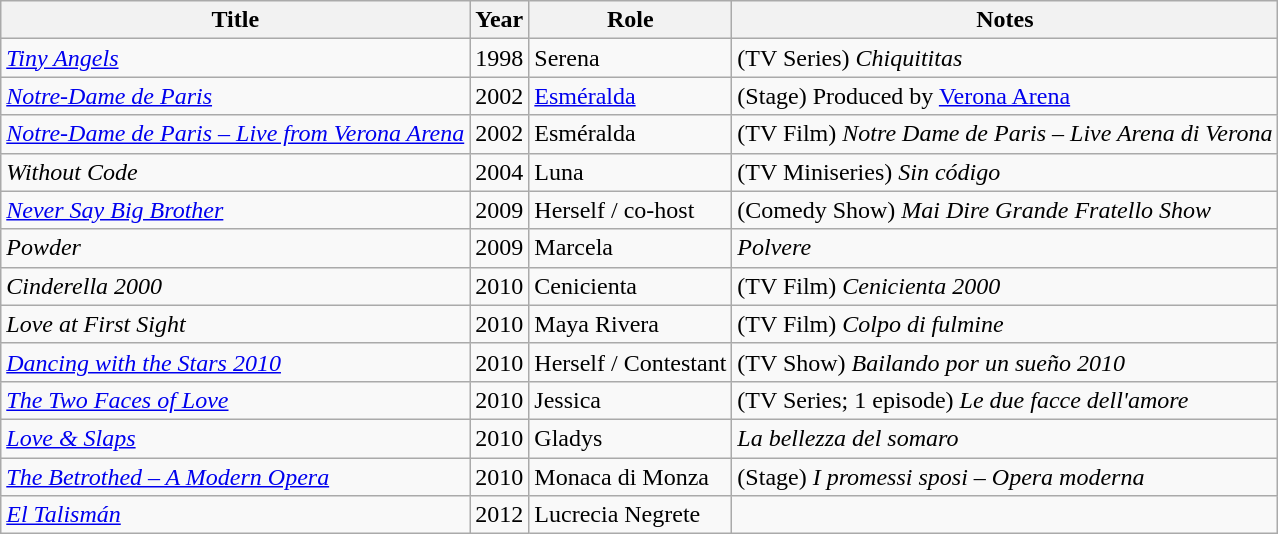<table class="wikitable sortable">
<tr>
<th>Title</th>
<th>Year</th>
<th>Role</th>
<th>Notes</th>
</tr>
<tr>
<td><em><a href='#'>Tiny Angels</a></em></td>
<td>1998</td>
<td>Serena</td>
<td>(TV Series) <em>Chiquititas</em></td>
</tr>
<tr>
<td><em><a href='#'>Notre-Dame de Paris</a></em></td>
<td>2002</td>
<td><a href='#'>Esméralda</a></td>
<td>(Stage) Produced by <a href='#'>Verona Arena</a></td>
</tr>
<tr>
<td><em><a href='#'>Notre-Dame de Paris – Live from Verona Arena</a></em></td>
<td>2002</td>
<td>Esméralda</td>
<td>(TV Film) <em>Notre Dame de Paris – Live Arena di Verona</em></td>
</tr>
<tr>
<td><em>Without Code</em></td>
<td>2004</td>
<td>Luna</td>
<td>(TV Miniseries) <em>Sin código</em></td>
</tr>
<tr>
<td><em><a href='#'>Never Say Big Brother</a></em></td>
<td>2009</td>
<td>Herself / co-host</td>
<td>(Comedy Show) <em>Mai Dire Grande Fratello Show</em></td>
</tr>
<tr>
<td><em>Powder</em></td>
<td>2009</td>
<td>Marcela</td>
<td><em>Polvere</em></td>
</tr>
<tr>
<td><em>Cinderella 2000</em></td>
<td>2010</td>
<td>Cenicienta</td>
<td>(TV Film) <em>Cenicienta 2000</em></td>
</tr>
<tr>
<td><em>Love at First Sight</em></td>
<td>2010</td>
<td>Maya Rivera</td>
<td>(TV Film) <em>Colpo di fulmine</em></td>
</tr>
<tr>
<td><em><a href='#'>Dancing with the Stars 2010</a></em></td>
<td>2010</td>
<td>Herself / Contestant</td>
<td>(TV Show) <em>Bailando por un sueño 2010</em></td>
</tr>
<tr>
<td><em><a href='#'>The Two Faces of Love</a></em></td>
<td>2010</td>
<td>Jessica</td>
<td>(TV Series; 1 episode) <em>Le due facce dell'amore</em></td>
</tr>
<tr>
<td><em><a href='#'>Love & Slaps</a></em></td>
<td>2010</td>
<td>Gladys</td>
<td><em>La bellezza del somaro</em></td>
</tr>
<tr>
<td><em><a href='#'>The Betrothed – A Modern Opera</a></em></td>
<td>2010</td>
<td>Monaca di Monza</td>
<td>(Stage) <em>I promessi sposi – Opera moderna</em></td>
</tr>
<tr>
<td><em><a href='#'>El Talismán</a></em></td>
<td>2012</td>
<td>Lucrecia Negrete</td>
<td></td>
</tr>
</table>
